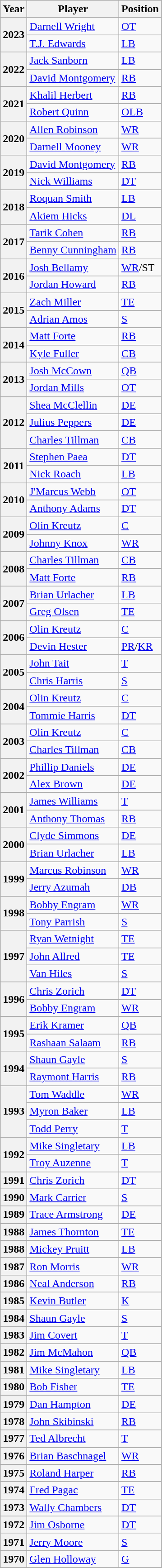<table class="wikitable sortable">
<tr>
<th bgcolor="#e5e5e5">Year</th>
<th bgcolor="#e5e5e5">Player</th>
<th bgcolor="#e5e5e5">Position</th>
</tr>
<tr>
<th rowspan="2">2023</th>
<td><a href='#'>Darnell Wright</a></td>
<td><a href='#'>OT</a></td>
</tr>
<tr>
<td><a href='#'>T.J. Edwards</a></td>
<td><a href='#'>LB</a></td>
</tr>
<tr>
<th rowspan="2">2022</th>
<td><a href='#'>Jack Sanborn</a></td>
<td><a href='#'>LB</a></td>
</tr>
<tr>
<td><a href='#'>David Montgomery</a></td>
<td><a href='#'>RB</a></td>
</tr>
<tr>
<th rowspan="2">2021</th>
<td><a href='#'>Khalil Herbert</a></td>
<td><a href='#'>RB</a></td>
</tr>
<tr>
<td><a href='#'>Robert Quinn</a></td>
<td><a href='#'>OLB</a></td>
</tr>
<tr>
<th rowspan="2">2020</th>
<td><a href='#'>Allen Robinson</a></td>
<td><a href='#'>WR</a></td>
</tr>
<tr>
<td><a href='#'>Darnell Mooney</a></td>
<td><a href='#'>WR</a></td>
</tr>
<tr>
<th rowspan="2">2019</th>
<td><a href='#'>David Montgomery</a></td>
<td><a href='#'>RB</a></td>
</tr>
<tr>
<td><a href='#'>Nick Williams</a></td>
<td><a href='#'>DT</a></td>
</tr>
<tr>
<th rowspan="2">2018</th>
<td><a href='#'>Roquan Smith</a></td>
<td><a href='#'>LB</a></td>
</tr>
<tr>
<td><a href='#'>Akiem Hicks</a></td>
<td><a href='#'>DL</a></td>
</tr>
<tr>
<th rowspan="2">2017</th>
<td><a href='#'>Tarik Cohen</a></td>
<td><a href='#'>RB</a></td>
</tr>
<tr>
<td><a href='#'>Benny Cunningham</a></td>
<td><a href='#'>RB</a></td>
</tr>
<tr>
<th rowspan="2">2016</th>
<td><a href='#'>Josh Bellamy</a></td>
<td><a href='#'>WR</a>/ST</td>
</tr>
<tr>
<td><a href='#'>Jordan Howard</a></td>
<td><a href='#'>RB</a></td>
</tr>
<tr>
<th rowspan="2">2015</th>
<td><a href='#'>Zach Miller</a></td>
<td><a href='#'>TE</a></td>
</tr>
<tr>
<td><a href='#'>Adrian Amos</a></td>
<td><a href='#'>S</a></td>
</tr>
<tr>
<th rowspan="2">2014</th>
<td><a href='#'>Matt Forte</a></td>
<td><a href='#'>RB</a></td>
</tr>
<tr>
<td><a href='#'>Kyle Fuller</a></td>
<td><a href='#'>CB</a></td>
</tr>
<tr>
<th rowspan="2">2013</th>
<td><a href='#'>Josh McCown</a></td>
<td><a href='#'>QB</a></td>
</tr>
<tr>
<td><a href='#'>Jordan Mills</a></td>
<td><a href='#'>OT</a></td>
</tr>
<tr>
<th rowspan="3">2012</th>
<td><a href='#'>Shea McClellin</a></td>
<td><a href='#'>DE</a></td>
</tr>
<tr>
<td><a href='#'>Julius Peppers</a></td>
<td><a href='#'>DE</a></td>
</tr>
<tr>
<td><a href='#'>Charles Tillman</a></td>
<td><a href='#'>CB</a></td>
</tr>
<tr>
<th rowspan="2">2011</th>
<td><a href='#'>Stephen Paea</a></td>
<td><a href='#'>DT</a></td>
</tr>
<tr>
<td><a href='#'>Nick Roach</a></td>
<td><a href='#'>LB</a></td>
</tr>
<tr>
<th rowspan="2">2010</th>
<td><a href='#'>J'Marcus Webb</a></td>
<td><a href='#'>OT</a></td>
</tr>
<tr>
<td><a href='#'>Anthony Adams</a></td>
<td><a href='#'>DT</a></td>
</tr>
<tr>
<th rowspan="2">2009</th>
<td><a href='#'>Olin Kreutz</a></td>
<td><a href='#'>C</a></td>
</tr>
<tr>
<td><a href='#'>Johnny Knox</a></td>
<td><a href='#'>WR</a></td>
</tr>
<tr>
<th rowspan="2">2008</th>
<td><a href='#'>Charles Tillman</a></td>
<td><a href='#'>CB</a></td>
</tr>
<tr>
<td><a href='#'>Matt Forte</a></td>
<td><a href='#'>RB</a></td>
</tr>
<tr>
<th rowspan="2">2007</th>
<td><a href='#'>Brian Urlacher</a></td>
<td><a href='#'>LB</a></td>
</tr>
<tr>
<td><a href='#'>Greg Olsen</a></td>
<td><a href='#'>TE</a></td>
</tr>
<tr>
<th rowspan="2">2006</th>
<td><a href='#'>Olin Kreutz</a></td>
<td><a href='#'>C</a></td>
</tr>
<tr>
<td><a href='#'>Devin Hester</a></td>
<td><a href='#'>PR</a>/<a href='#'>KR</a></td>
</tr>
<tr>
<th rowspan="2">2005</th>
<td><a href='#'>John Tait</a></td>
<td><a href='#'>T</a></td>
</tr>
<tr>
<td><a href='#'>Chris Harris</a></td>
<td><a href='#'>S</a></td>
</tr>
<tr>
<th rowspan="2">2004</th>
<td><a href='#'>Olin Kreutz</a></td>
<td><a href='#'>C</a></td>
</tr>
<tr>
<td><a href='#'>Tommie Harris</a></td>
<td><a href='#'>DT</a></td>
</tr>
<tr>
<th rowspan="2">2003</th>
<td><a href='#'>Olin Kreutz</a></td>
<td><a href='#'>C</a></td>
</tr>
<tr>
<td><a href='#'>Charles Tillman</a></td>
<td><a href='#'>CB</a></td>
</tr>
<tr>
<th rowspan="2">2002</th>
<td><a href='#'>Phillip Daniels</a></td>
<td><a href='#'>DE</a></td>
</tr>
<tr>
<td><a href='#'>Alex Brown</a></td>
<td><a href='#'>DE</a></td>
</tr>
<tr>
<th rowspan="2">2001</th>
<td><a href='#'>James Williams</a></td>
<td><a href='#'>T</a></td>
</tr>
<tr>
<td><a href='#'>Anthony Thomas</a></td>
<td><a href='#'>RB</a></td>
</tr>
<tr>
<th rowspan="2">2000</th>
<td><a href='#'>Clyde Simmons</a></td>
<td><a href='#'>DE</a></td>
</tr>
<tr>
<td><a href='#'>Brian Urlacher</a></td>
<td><a href='#'>LB</a></td>
</tr>
<tr>
<th rowspan="2">1999</th>
<td><a href='#'>Marcus Robinson</a></td>
<td><a href='#'>WR</a></td>
</tr>
<tr>
<td><a href='#'>Jerry Azumah</a></td>
<td><a href='#'>DB</a></td>
</tr>
<tr>
<th rowspan="2">1998</th>
<td><a href='#'>Bobby Engram</a></td>
<td><a href='#'>WR</a></td>
</tr>
<tr>
<td><a href='#'>Tony Parrish</a></td>
<td><a href='#'>S</a></td>
</tr>
<tr>
<th rowspan="3">1997</th>
<td><a href='#'>Ryan Wetnight</a></td>
<td><a href='#'>TE</a></td>
</tr>
<tr>
<td><a href='#'>John Allred</a></td>
<td><a href='#'>TE</a></td>
</tr>
<tr>
<td><a href='#'>Van Hiles</a></td>
<td><a href='#'>S</a></td>
</tr>
<tr>
<th rowspan="2">1996</th>
<td><a href='#'>Chris Zorich</a></td>
<td><a href='#'>DT</a></td>
</tr>
<tr>
<td><a href='#'>Bobby Engram</a></td>
<td><a href='#'>WR</a></td>
</tr>
<tr>
<th rowspan="2">1995</th>
<td><a href='#'>Erik Kramer</a></td>
<td><a href='#'>QB</a></td>
</tr>
<tr>
<td><a href='#'>Rashaan Salaam</a></td>
<td><a href='#'>RB</a></td>
</tr>
<tr>
<th rowspan="2">1994</th>
<td><a href='#'>Shaun Gayle</a></td>
<td><a href='#'>S</a></td>
</tr>
<tr>
<td><a href='#'>Raymont Harris</a></td>
<td><a href='#'>RB</a></td>
</tr>
<tr>
<th rowspan="3">1993</th>
<td><a href='#'>Tom Waddle</a></td>
<td><a href='#'>WR</a></td>
</tr>
<tr>
<td><a href='#'>Myron Baker</a></td>
<td><a href='#'>LB</a></td>
</tr>
<tr>
<td><a href='#'>Todd Perry</a></td>
<td><a href='#'>T</a></td>
</tr>
<tr>
<th rowspan="2">1992</th>
<td><a href='#'>Mike Singletary</a></td>
<td><a href='#'>LB</a></td>
</tr>
<tr>
<td><a href='#'>Troy Auzenne</a></td>
<td><a href='#'>T</a></td>
</tr>
<tr>
<th>1991</th>
<td><a href='#'>Chris Zorich</a></td>
<td><a href='#'>DT</a></td>
</tr>
<tr>
<th>1990</th>
<td><a href='#'>Mark Carrier</a></td>
<td><a href='#'>S</a></td>
</tr>
<tr>
<th>1989</th>
<td><a href='#'>Trace Armstrong</a></td>
<td><a href='#'>DE</a></td>
</tr>
<tr>
<th>1988</th>
<td><a href='#'>James Thornton</a></td>
<td><a href='#'>TE</a></td>
</tr>
<tr>
<th>1988</th>
<td><a href='#'>Mickey Pruitt</a></td>
<td><a href='#'>LB</a></td>
</tr>
<tr>
<th>1987</th>
<td><a href='#'>Ron Morris</a></td>
<td><a href='#'>WR</a></td>
</tr>
<tr>
<th>1986</th>
<td><a href='#'>Neal Anderson</a></td>
<td><a href='#'>RB</a></td>
</tr>
<tr>
<th>1985</th>
<td><a href='#'>Kevin Butler</a></td>
<td><a href='#'>K</a></td>
</tr>
<tr>
<th>1984</th>
<td><a href='#'>Shaun Gayle</a></td>
<td><a href='#'>S</a></td>
</tr>
<tr>
<th>1983</th>
<td><a href='#'>Jim Covert</a></td>
<td><a href='#'>T</a></td>
</tr>
<tr>
<th>1982</th>
<td><a href='#'>Jim McMahon</a></td>
<td><a href='#'>QB</a></td>
</tr>
<tr>
<th>1981</th>
<td><a href='#'>Mike Singletary</a></td>
<td><a href='#'>LB</a></td>
</tr>
<tr>
<th>1980</th>
<td><a href='#'>Bob Fisher</a></td>
<td><a href='#'>TE</a></td>
</tr>
<tr>
<th>1979</th>
<td><a href='#'>Dan Hampton</a></td>
<td><a href='#'>DE</a></td>
</tr>
<tr>
<th>1978</th>
<td><a href='#'>John Skibinski</a></td>
<td><a href='#'>RB</a></td>
</tr>
<tr>
<th>1977</th>
<td><a href='#'>Ted Albrecht</a></td>
<td><a href='#'>T</a></td>
</tr>
<tr>
<th>1976</th>
<td><a href='#'>Brian Baschnagel</a></td>
<td><a href='#'>WR</a></td>
</tr>
<tr>
<th>1975</th>
<td><a href='#'>Roland Harper</a></td>
<td><a href='#'>RB</a></td>
</tr>
<tr>
<th>1974</th>
<td><a href='#'>Fred Pagac</a></td>
<td><a href='#'>TE</a></td>
</tr>
<tr>
<th>1973</th>
<td><a href='#'>Wally Chambers</a></td>
<td><a href='#'>DT</a></td>
</tr>
<tr>
<th>1972</th>
<td><a href='#'>Jim Osborne</a></td>
<td><a href='#'>DT</a></td>
</tr>
<tr>
<th>1971</th>
<td><a href='#'>Jerry Moore</a></td>
<td><a href='#'>S</a></td>
</tr>
<tr>
<th>1970</th>
<td><a href='#'>Glen Holloway</a></td>
<td><a href='#'>G</a></td>
</tr>
<tr>
</tr>
</table>
